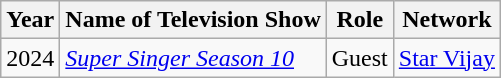<table class="wikitable">
<tr>
<th>Year</th>
<th>Name of Television Show</th>
<th>Role</th>
<th>Network</th>
</tr>
<tr>
<td>2024</td>
<td><em><a href='#'>Super Singer Season 10</a></em></td>
<td>Guest</td>
<td><a href='#'>Star Vijay</a></td>
</tr>
</table>
